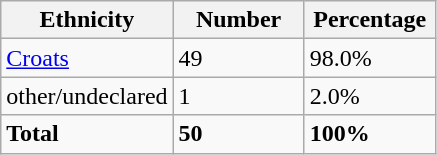<table class="wikitable">
<tr>
<th width="100px">Ethnicity</th>
<th width="80px">Number</th>
<th width="80px">Percentage</th>
</tr>
<tr>
<td><a href='#'>Croats</a></td>
<td>49</td>
<td>98.0%</td>
</tr>
<tr>
<td>other/undeclared</td>
<td>1</td>
<td>2.0%</td>
</tr>
<tr>
<td><strong>Total</strong></td>
<td><strong>50</strong></td>
<td><strong>100%</strong></td>
</tr>
</table>
